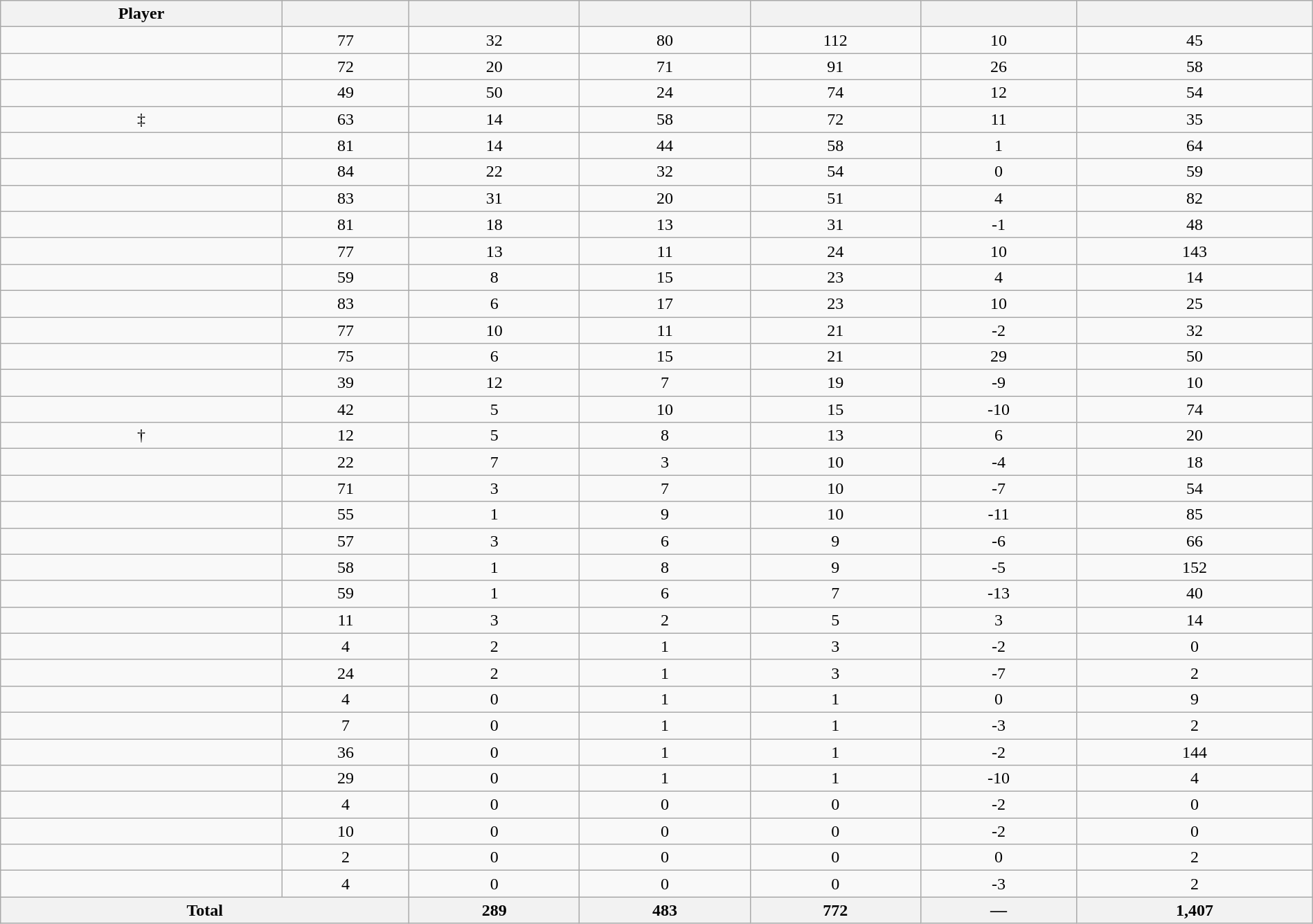<table class="wikitable sortable" style="width:100%;">
<tr align=center>
<th>Player</th>
<th></th>
<th></th>
<th></th>
<th></th>
<th data-sort-type="number"></th>
<th></th>
</tr>
<tr align=center>
<td></td>
<td>77</td>
<td>32</td>
<td>80</td>
<td>112</td>
<td>10</td>
<td>45</td>
</tr>
<tr align=center>
<td></td>
<td>72</td>
<td>20</td>
<td>71</td>
<td>91</td>
<td>26</td>
<td>58</td>
</tr>
<tr align=center>
<td></td>
<td>49</td>
<td>50</td>
<td>24</td>
<td>74</td>
<td>12</td>
<td>54</td>
</tr>
<tr align=center>
<td> ‡</td>
<td>63</td>
<td>14</td>
<td>58</td>
<td>72</td>
<td>11</td>
<td>35</td>
</tr>
<tr align=center>
<td></td>
<td>81</td>
<td>14</td>
<td>44</td>
<td>58</td>
<td>1</td>
<td>64</td>
</tr>
<tr align=center>
<td></td>
<td>84</td>
<td>22</td>
<td>32</td>
<td>54</td>
<td>0</td>
<td>59</td>
</tr>
<tr align=center>
<td></td>
<td>83</td>
<td>31</td>
<td>20</td>
<td>51</td>
<td>4</td>
<td>82</td>
</tr>
<tr align=center>
<td></td>
<td>81</td>
<td>18</td>
<td>13</td>
<td>31</td>
<td>-1</td>
<td>48</td>
</tr>
<tr align=center>
<td></td>
<td>77</td>
<td>13</td>
<td>11</td>
<td>24</td>
<td>10</td>
<td>143</td>
</tr>
<tr align=center>
<td></td>
<td>59</td>
<td>8</td>
<td>15</td>
<td>23</td>
<td>4</td>
<td>14</td>
</tr>
<tr align=center>
<td></td>
<td>83</td>
<td>6</td>
<td>17</td>
<td>23</td>
<td>10</td>
<td>25</td>
</tr>
<tr align=center>
<td></td>
<td>77</td>
<td>10</td>
<td>11</td>
<td>21</td>
<td>-2</td>
<td>32</td>
</tr>
<tr align=center>
<td></td>
<td>75</td>
<td>6</td>
<td>15</td>
<td>21</td>
<td>29</td>
<td>50</td>
</tr>
<tr align=center>
<td></td>
<td>39</td>
<td>12</td>
<td>7</td>
<td>19</td>
<td>-9</td>
<td>10</td>
</tr>
<tr align=center>
<td></td>
<td>42</td>
<td>5</td>
<td>10</td>
<td>15</td>
<td>-10</td>
<td>74</td>
</tr>
<tr align=center>
<td> †</td>
<td>12</td>
<td>5</td>
<td>8</td>
<td>13</td>
<td>6</td>
<td>20</td>
</tr>
<tr align=center>
<td></td>
<td>22</td>
<td>7</td>
<td>3</td>
<td>10</td>
<td>-4</td>
<td>18</td>
</tr>
<tr align=center>
<td></td>
<td>71</td>
<td>3</td>
<td>7</td>
<td>10</td>
<td>-7</td>
<td>54</td>
</tr>
<tr align=center>
<td></td>
<td>55</td>
<td>1</td>
<td>9</td>
<td>10</td>
<td>-11</td>
<td>85</td>
</tr>
<tr align=center>
<td></td>
<td>57</td>
<td>3</td>
<td>6</td>
<td>9</td>
<td>-6</td>
<td>66</td>
</tr>
<tr align=center>
<td></td>
<td>58</td>
<td>1</td>
<td>8</td>
<td>9</td>
<td>-5</td>
<td>152</td>
</tr>
<tr align=center>
<td></td>
<td>59</td>
<td>1</td>
<td>6</td>
<td>7</td>
<td>-13</td>
<td>40</td>
</tr>
<tr align=center>
<td></td>
<td>11</td>
<td>3</td>
<td>2</td>
<td>5</td>
<td>3</td>
<td>14</td>
</tr>
<tr align=center>
<td></td>
<td>4</td>
<td>2</td>
<td>1</td>
<td>3</td>
<td>-2</td>
<td>0</td>
</tr>
<tr align=center>
<td></td>
<td>24</td>
<td>2</td>
<td>1</td>
<td>3</td>
<td>-7</td>
<td>2</td>
</tr>
<tr align=center>
<td></td>
<td>4</td>
<td>0</td>
<td>1</td>
<td>1</td>
<td>0</td>
<td>9</td>
</tr>
<tr align=center>
<td></td>
<td>7</td>
<td>0</td>
<td>1</td>
<td>1</td>
<td>-3</td>
<td>2</td>
</tr>
<tr align=center>
<td></td>
<td>36</td>
<td>0</td>
<td>1</td>
<td>1</td>
<td>-2</td>
<td>144</td>
</tr>
<tr align=center>
<td></td>
<td>29</td>
<td>0</td>
<td>1</td>
<td>1</td>
<td>-10</td>
<td>4</td>
</tr>
<tr align=center>
<td></td>
<td>4</td>
<td>0</td>
<td>0</td>
<td>0</td>
<td>-2</td>
<td>0</td>
</tr>
<tr align=center>
<td></td>
<td>10</td>
<td>0</td>
<td>0</td>
<td>0</td>
<td>-2</td>
<td>0</td>
</tr>
<tr align=center>
<td></td>
<td>2</td>
<td>0</td>
<td>0</td>
<td>0</td>
<td>0</td>
<td>2</td>
</tr>
<tr align=center>
<td></td>
<td>4</td>
<td>0</td>
<td>0</td>
<td>0</td>
<td>-3</td>
<td>2</td>
</tr>
<tr class="sortbotom">
<th colspan=2>Total</th>
<th>289</th>
<th>483</th>
<th>772</th>
<th>—</th>
<th>1,407</th>
</tr>
</table>
